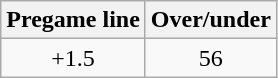<table class="wikitable" style="margin-left: auto; margin-right: auto; border: none; display: inline-table;">
<tr align="center">
<th style=>Pregame line</th>
<th style=>Over/under</th>
</tr>
<tr align="center">
<td>+1.5</td>
<td>56</td>
</tr>
</table>
